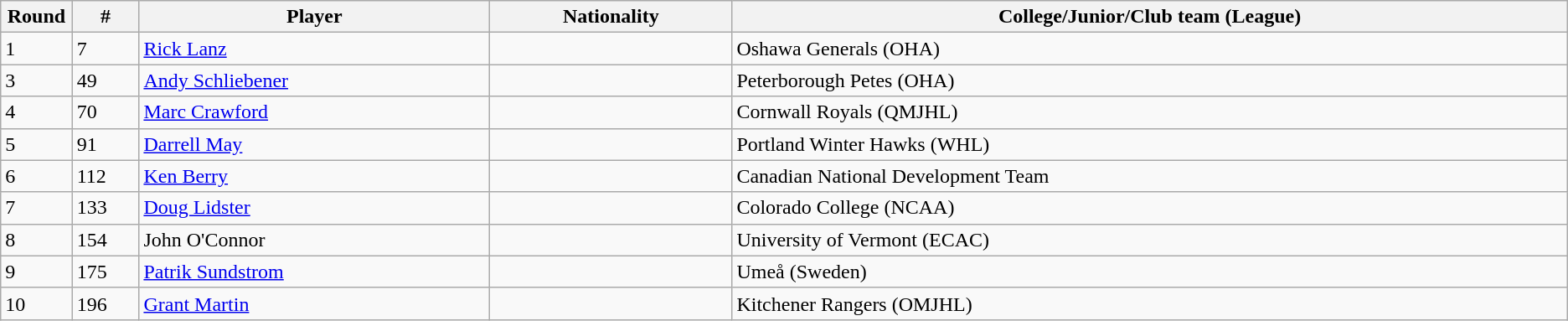<table class="wikitable">
<tr align="center">
<th bgcolor="#DDDDFF" width="4.0%">Round</th>
<th bgcolor="#DDDDFF" width="4.0%">#</th>
<th bgcolor="#DDDDFF" width="21.0%">Player</th>
<th bgcolor="#DDDDFF" width="14.5%">Nationality</th>
<th bgcolor="#DDDDFF" width="50.0%">College/Junior/Club team (League)</th>
</tr>
<tr>
<td>1</td>
<td>7</td>
<td><a href='#'>Rick Lanz</a></td>
<td></td>
<td>Oshawa Generals (OHA)</td>
</tr>
<tr>
<td>3</td>
<td>49</td>
<td><a href='#'>Andy Schliebener</a></td>
<td></td>
<td>Peterborough Petes (OHA)</td>
</tr>
<tr>
<td>4</td>
<td>70</td>
<td><a href='#'>Marc Crawford</a></td>
<td></td>
<td>Cornwall Royals (QMJHL)</td>
</tr>
<tr>
<td>5</td>
<td>91</td>
<td><a href='#'>Darrell May</a></td>
<td></td>
<td>Portland Winter Hawks (WHL)</td>
</tr>
<tr>
<td>6</td>
<td>112</td>
<td><a href='#'>Ken Berry</a></td>
<td></td>
<td>Canadian National Development Team</td>
</tr>
<tr>
<td>7</td>
<td>133</td>
<td><a href='#'>Doug Lidster</a></td>
<td></td>
<td>Colorado College (NCAA)</td>
</tr>
<tr>
<td>8</td>
<td>154</td>
<td>John O'Connor</td>
<td></td>
<td>University of Vermont (ECAC)</td>
</tr>
<tr>
<td>9</td>
<td>175</td>
<td><a href='#'>Patrik Sundstrom</a></td>
<td></td>
<td>Umeå (Sweden)</td>
</tr>
<tr>
<td>10</td>
<td>196</td>
<td><a href='#'>Grant Martin</a></td>
<td></td>
<td>Kitchener Rangers (OMJHL)</td>
</tr>
</table>
